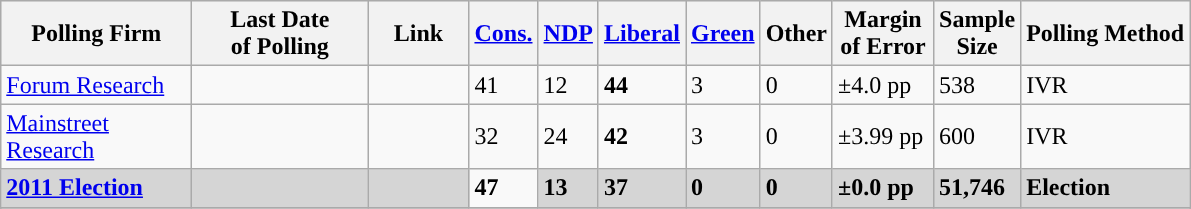<table class="wikitable sortable">
<tr style="background:#e9e9e9;">
<th style="width:120px">Polling Firm</th>
<th style="width:110px">Last Date<br>of Polling</th>
<th style="width:60px" class="unsortable">Link</th>
<th style="background-color:"><strong><a href='#'>Cons.</a></strong></th>
<th style="background-color:"><strong><a href='#'>NDP</a></strong></th>
<th style="background-color:"><strong><a href='#'>Liberal</a></strong></th>
<th style="background-color:"><strong><a href='#'>Green</a></strong></th>
<th style="background-color:"><strong>Other</strong></th>
<th style="width:60px;" class=unsortable>Margin<br>of Error</th>
<th style="width:50px;" class=unsortable>Sample<br>Size</th>
<th class=unsortable>Polling Method</th>
</tr>
<tr>
<td><a href='#'>Forum Research</a></td>
<td></td>
<td></td>
<td>41</td>
<td>12</td>
<td><strong>44</strong></td>
<td>3</td>
<td>0</td>
<td>±4.0 pp</td>
<td>538</td>
<td>IVR</td>
</tr>
<tr>
<td><a href='#'>Mainstreet Research</a></td>
<td></td>
<td></td>
<td>32</td>
<td>24</td>
<td><strong>42</strong></td>
<td>3</td>
<td>0</td>
<td>±3.99 pp</td>
<td>600</td>
<td>IVR</td>
</tr>
<tr>
<td style="background:#D5D5D5"><strong><a href='#'>2011 Election</a></strong></td>
<td style="background:#D5D5D5"><strong></strong></td>
<td style="background:#D5D5D5"></td>
<td><strong>47</strong></td>
<td style="background:#D5D5D5"><strong>13</strong></td>
<td style="background:#D5D5D5"><strong>37</strong></td>
<td style="background:#D5D5D5"><strong>0</strong></td>
<td style="background:#D5D5D5"><strong>0</strong></td>
<td style="background:#D5D5D5"><strong>±0.0 pp</strong></td>
<td style="background:#D5D5D5"><strong>51,746</strong></td>
<td style="background:#D5D5D5"><strong>Election</strong></td>
</tr>
<tr>
</tr>
<tr>
</tr>
</table>
